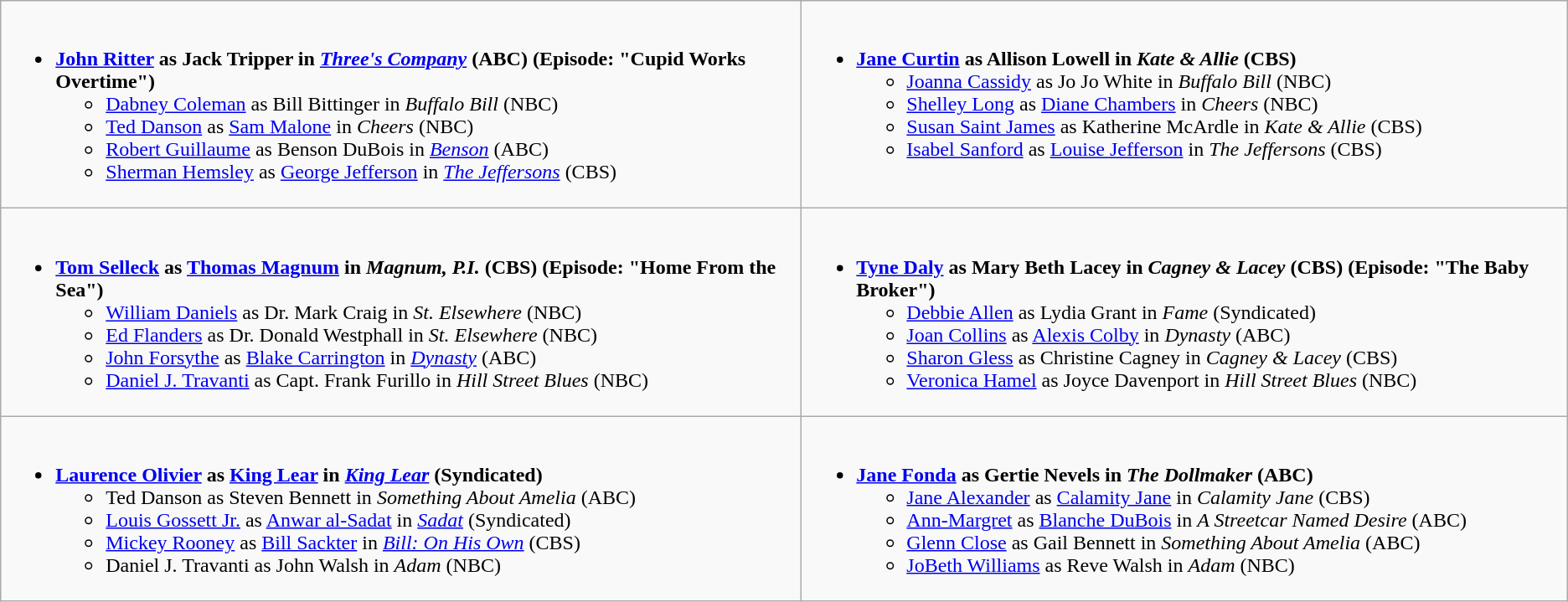<table class="wikitable">
<tr>
<td style="vertical-align:top;"><br><ul><li><strong><a href='#'>John Ritter</a> as Jack Tripper in <em><a href='#'>Three's Company</a></em> (ABC) (Episode: "Cupid Works Overtime")</strong><ul><li><a href='#'>Dabney Coleman</a> as Bill Bittinger in <em>Buffalo Bill</em> (NBC)</li><li><a href='#'>Ted Danson</a> as <a href='#'>Sam Malone</a> in <em>Cheers</em> (NBC)</li><li><a href='#'>Robert Guillaume</a> as Benson DuBois in <em><a href='#'>Benson</a></em> (ABC)</li><li><a href='#'>Sherman Hemsley</a> as <a href='#'>George Jefferson</a> in <em><a href='#'>The Jeffersons</a></em> (CBS)</li></ul></li></ul></td>
<td style="vertical-align:top;"><br><ul><li><strong><a href='#'>Jane Curtin</a> as Allison Lowell in <em>Kate & Allie</em> (CBS)</strong><ul><li><a href='#'>Joanna Cassidy</a> as Jo Jo White in <em>Buffalo Bill</em> (NBC)</li><li><a href='#'>Shelley Long</a> as <a href='#'>Diane Chambers</a> in <em>Cheers</em> (NBC)</li><li><a href='#'>Susan Saint James</a> as Katherine McArdle in <em>Kate & Allie</em> (CBS)</li><li><a href='#'>Isabel Sanford</a> as <a href='#'>Louise Jefferson</a> in <em>The Jeffersons</em> (CBS)</li></ul></li></ul></td>
</tr>
<tr>
<td style="vertical-align:top;"><br><ul><li><strong><a href='#'>Tom Selleck</a> as <a href='#'>Thomas Magnum</a> in <em>Magnum, P.I.</em> (CBS) (Episode: "Home From the Sea")</strong><ul><li><a href='#'>William Daniels</a> as Dr. Mark Craig in <em>St. Elsewhere</em> (NBC)</li><li><a href='#'>Ed Flanders</a> as Dr. Donald Westphall in <em>St. Elsewhere</em> (NBC) </li><li><a href='#'>John Forsythe</a> as <a href='#'>Blake Carrington</a> in <em><a href='#'>Dynasty</a></em> (ABC)</li><li><a href='#'>Daniel J. Travanti</a> as Capt. Frank Furillo in <em>Hill Street Blues</em> (NBC)</li></ul></li></ul></td>
<td style="vertical-align:top;"><br><ul><li><strong><a href='#'>Tyne Daly</a> as Mary Beth Lacey in <em>Cagney & Lacey</em> (CBS) (Episode: "The Baby Broker")</strong><ul><li><a href='#'>Debbie Allen</a> as Lydia Grant in <em>Fame</em> (Syndicated)</li><li><a href='#'>Joan Collins</a> as <a href='#'>Alexis Colby</a>  in <em>Dynasty</em> (ABC)</li><li><a href='#'>Sharon Gless</a> as Christine Cagney in <em>Cagney & Lacey</em> (CBS)</li><li><a href='#'>Veronica Hamel</a> as Joyce Davenport in <em>Hill Street Blues</em> (NBC)</li></ul></li></ul></td>
</tr>
<tr>
<td style="vertical-align:top;"><br><ul><li><strong><a href='#'>Laurence Olivier</a> as <a href='#'>King Lear</a> in <em><a href='#'>King Lear</a></em> (Syndicated)</strong><ul><li>Ted Danson as Steven Bennett in <em>Something About Amelia</em> (ABC)</li><li><a href='#'>Louis Gossett Jr.</a> as <a href='#'>Anwar al-Sadat</a> in <em><a href='#'>Sadat</a></em> (Syndicated)</li><li><a href='#'>Mickey Rooney</a> as <a href='#'>Bill Sackter</a> in <em><a href='#'>Bill: On His Own</a></em> (CBS)</li><li>Daniel J. Travanti as John Walsh in <em>Adam</em> (NBC)</li></ul></li></ul></td>
<td style="vertical-align:top;"><br><ul><li><strong><a href='#'>Jane Fonda</a> as Gertie Nevels in <em>The Dollmaker</em> (ABC)</strong><ul><li><a href='#'>Jane Alexander</a> as <a href='#'>Calamity Jane</a> in <em>Calamity Jane</em> (CBS)</li><li><a href='#'>Ann-Margret</a> as <a href='#'>Blanche DuBois</a> in <em>A Streetcar Named Desire</em> (ABC)</li><li><a href='#'>Glenn Close</a> as Gail Bennett in <em>Something About Amelia</em> (ABC)</li><li><a href='#'>JoBeth Williams</a> as Reve Walsh in <em>Adam</em> (NBC)</li></ul></li></ul></td>
</tr>
</table>
